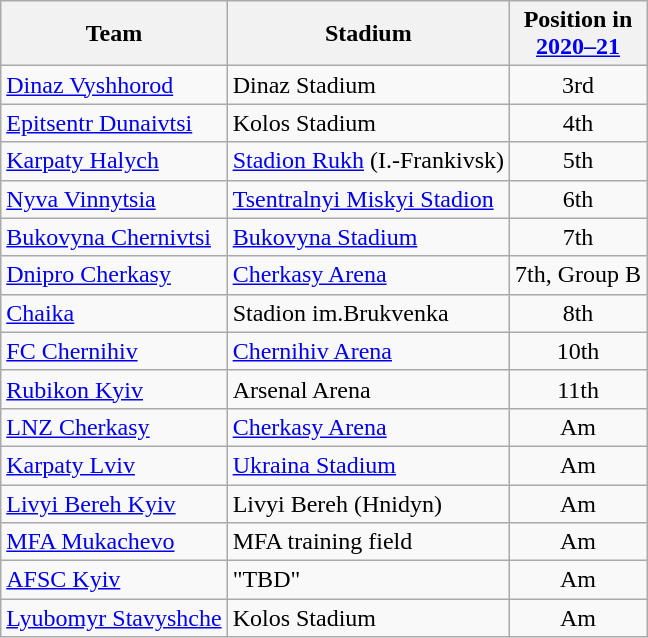<table class="wikitable" style="text-align: left; float:left; margin-right:1em;">
<tr>
<th>Team</th>
<th>Stadium</th>
<th>Position in<br><a href='#'>2020–21</a></th>
</tr>
<tr>
<td><a href='#'>Dinaz Vyshhorod</a></td>
<td>Dinaz Stadium</td>
<td align="center">3rd</td>
</tr>
<tr>
<td><a href='#'>Epitsentr Dunaivtsi</a></td>
<td>Kolos Stadium</td>
<td align="center">4th</td>
</tr>
<tr>
<td><a href='#'>Karpaty Halych</a></td>
<td><a href='#'>Stadion Rukh</a> (I.-Frankivsk)</td>
<td align="center">5th</td>
</tr>
<tr>
<td><a href='#'>Nyva Vinnytsia</a></td>
<td><a href='#'>Tsentralnyi Miskyi Stadion</a></td>
<td align="center">6th</td>
</tr>
<tr>
<td><a href='#'>Bukovyna Chernivtsi</a></td>
<td><a href='#'>Bukovyna Stadium</a></td>
<td align="center">7th</td>
</tr>
<tr>
<td><a href='#'>Dnipro Cherkasy</a></td>
<td><a href='#'>Cherkasy Arena</a></td>
<td align="center">7th, Group B</td>
</tr>
<tr>
<td><a href='#'>Chaika</a></td>
<td>Stadion im.Brukvenka</td>
<td align="center">8th</td>
</tr>
<tr>
<td><a href='#'>FC Chernihiv</a></td>
<td><a href='#'>Chernihiv Arena</a></td>
<td align="center">10th</td>
</tr>
<tr>
<td><a href='#'>Rubikon Kyiv</a></td>
<td>Arsenal Arena</td>
<td align="center">11th</td>
</tr>
<tr>
<td><a href='#'>LNZ Cherkasy</a></td>
<td><a href='#'>Cherkasy Arena</a></td>
<td align="center">Am</td>
</tr>
<tr>
<td><a href='#'>Karpaty Lviv</a></td>
<td><a href='#'>Ukraina Stadium</a></td>
<td align="center">Am</td>
</tr>
<tr>
<td><a href='#'>Livyi Bereh Kyiv</a></td>
<td>Livyi Bereh (Hnidyn)</td>
<td align="center">Am</td>
</tr>
<tr>
<td><a href='#'>MFA Mukachevo</a></td>
<td>MFA training field</td>
<td align="center">Am</td>
</tr>
<tr>
<td><a href='#'>AFSC Kyiv</a></td>
<td>"TBD"</td>
<td align="center">Am</td>
</tr>
<tr>
<td><a href='#'>Lyubomyr Stavyshche</a></td>
<td>Kolos Stadium</td>
<td align="center">Am</td>
</tr>
</table>
